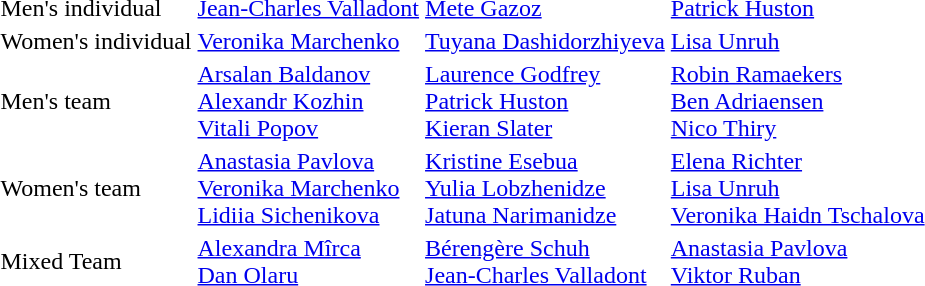<table>
<tr>
<td>Men's individual</td>
<td><a href='#'>Jean-Charles Valladont</a><br></td>
<td><a href='#'>Mete Gazoz</a><br></td>
<td><a href='#'>Patrick Huston</a><br></td>
</tr>
<tr>
<td>Women's individual</td>
<td><a href='#'>Veronika Marchenko</a><br></td>
<td><a href='#'>Tuyana Dashidorzhiyeva</a><br></td>
<td><a href='#'>Lisa Unruh</a><br></td>
</tr>
<tr>
<td>Men's team</td>
<td><a href='#'>Arsalan Baldanov</a><br><a href='#'>Alexandr Kozhin</a><br><a href='#'>Vitali Popov</a><br> </td>
<td><a href='#'>Laurence Godfrey</a><br><a href='#'>Patrick Huston</a><br><a href='#'>Kieran Slater</a><br> </td>
<td><a href='#'>Robin Ramaekers</a><br><a href='#'>Ben Adriaensen</a><br><a href='#'>Nico Thiry</a><br> </td>
</tr>
<tr>
<td>Women's team</td>
<td><a href='#'>Anastasia Pavlova</a><br><a href='#'>Veronika Marchenko</a><br><a href='#'>Lidiia Sichenikova</a><br> </td>
<td><a href='#'>Kristine Esebua</a><br><a href='#'>Yulia Lobzhenidze</a><br><a href='#'>Jatuna Narimanidze</a><br> </td>
<td><a href='#'>Elena Richter</a><br><a href='#'>Lisa Unruh</a><br><a href='#'>Veronika Haidn Tschalova</a><br> </td>
</tr>
<tr>
<td>Mixed Team</td>
<td><a href='#'>Alexandra Mîrca</a><br><a href='#'>Dan Olaru</a><br> </td>
<td><a href='#'>Bérengère Schuh</a><br><a href='#'>Jean-Charles Valladont</a><br> </td>
<td><a href='#'>Anastasia Pavlova</a><br><a href='#'>Viktor Ruban</a><br> </td>
</tr>
</table>
